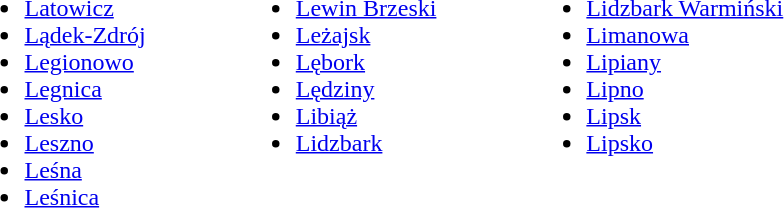<table>
<tr>
<td valign="Top"><br><ul><li><a href='#'>Latowicz</a></li><li><a href='#'>Lądek-Zdrój</a></li><li><a href='#'>Legionowo</a></li><li><a href='#'>Legnica</a></li><li><a href='#'>Lesko</a></li><li><a href='#'>Leszno</a></li><li><a href='#'>Leśna</a></li><li><a href='#'>Leśnica</a></li></ul></td>
<td style="width:10%;"></td>
<td valign="Top"><br><ul><li><a href='#'>Lewin Brzeski</a></li><li><a href='#'>Leżajsk</a></li><li><a href='#'>Lębork</a></li><li><a href='#'>Lędziny</a></li><li><a href='#'>Libiąż</a></li><li><a href='#'>Lidzbark</a></li></ul></td>
<td style="width:10%;"></td>
<td valign="Top"><br><ul><li><a href='#'>Lidzbark Warmiński</a></li><li><a href='#'>Limanowa</a></li><li><a href='#'>Lipiany</a></li><li><a href='#'>Lipno</a></li><li><a href='#'>Lipsk</a></li><li><a href='#'>Lipsko</a></li></ul></td>
</tr>
</table>
